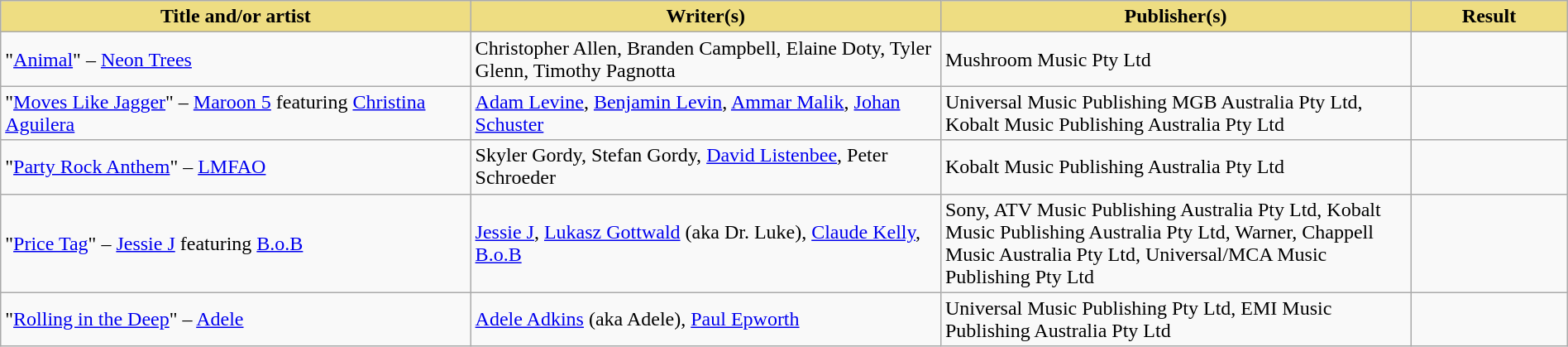<table class="wikitable" width=100%>
<tr>
<th style="width:30%;background:#EEDD82;">Title and/or artist</th>
<th style="width:30%;background:#EEDD82;">Writer(s)</th>
<th style="width:30%;background:#EEDD82;">Publisher(s)</th>
<th style="width:10%;background:#EEDD82;">Result</th>
</tr>
<tr>
<td>"<a href='#'>Animal</a>" – <a href='#'>Neon Trees</a></td>
<td>Christopher Allen, Branden Campbell, Elaine Doty, Tyler Glenn, Timothy Pagnotta</td>
<td>Mushroom Music Pty Ltd</td>
<td></td>
</tr>
<tr>
<td>"<a href='#'>Moves Like Jagger</a>" – <a href='#'>Maroon 5</a> featuring <a href='#'>Christina Aguilera</a></td>
<td><a href='#'>Adam Levine</a>, <a href='#'>Benjamin Levin</a>, <a href='#'>Ammar Malik</a>, <a href='#'>Johan Schuster</a></td>
<td>Universal Music Publishing MGB Australia Pty Ltd, Kobalt Music Publishing Australia Pty Ltd</td>
<td></td>
</tr>
<tr>
<td>"<a href='#'>Party Rock Anthem</a>" – <a href='#'>LMFAO</a></td>
<td>Skyler Gordy, Stefan Gordy, <a href='#'>David Listenbee</a>, Peter Schroeder</td>
<td>Kobalt Music Publishing Australia Pty Ltd</td>
<td></td>
</tr>
<tr>
<td>"<a href='#'>Price Tag</a>" – <a href='#'>Jessie J</a> featuring <a href='#'>B.o.B</a></td>
<td><a href='#'>Jessie J</a>, <a href='#'>Lukasz Gottwald</a> (aka Dr. Luke), <a href='#'>Claude Kelly</a>, <a href='#'>B.o.B</a></td>
<td>Sony, ATV Music Publishing Australia Pty Ltd, Kobalt Music Publishing Australia Pty Ltd, Warner, Chappell Music Australia Pty Ltd, Universal/MCA Music Publishing Pty Ltd</td>
<td></td>
</tr>
<tr>
<td>"<a href='#'>Rolling in the Deep</a>" – <a href='#'>Adele</a></td>
<td><a href='#'>Adele Adkins</a> (aka Adele), <a href='#'>Paul Epworth</a></td>
<td>Universal Music Publishing Pty Ltd, EMI Music Publishing Australia Pty Ltd</td>
<td></td>
</tr>
</table>
